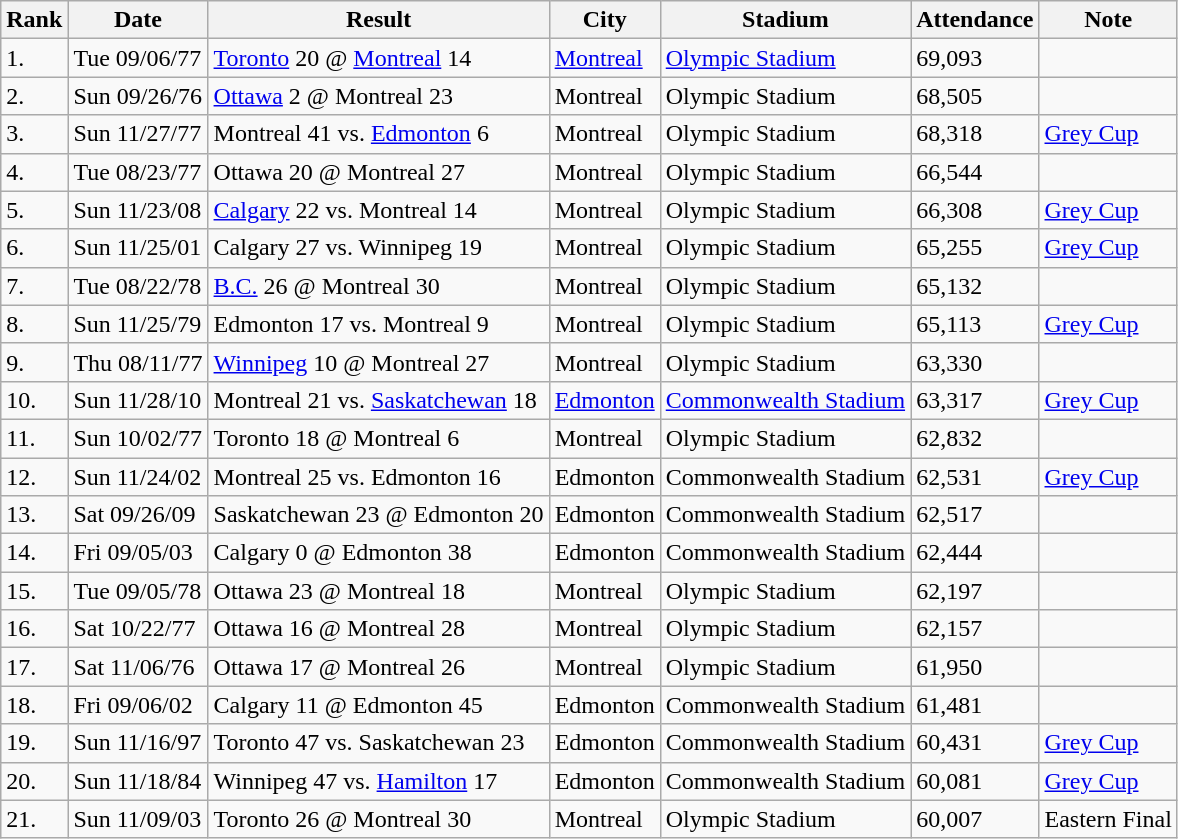<table class="wikitable sortable">
<tr>
<th>Rank</th>
<th>Date</th>
<th>Result</th>
<th>City</th>
<th>Stadium</th>
<th>Attendance</th>
<th>Note</th>
</tr>
<tr>
<td>1.</td>
<td>Tue 09/06/77</td>
<td><a href='#'>Toronto</a> 20 @ <a href='#'>Montreal</a> 14</td>
<td><a href='#'>Montreal</a></td>
<td><a href='#'>Olympic Stadium</a></td>
<td>69,093</td>
<td></td>
</tr>
<tr>
<td>2.</td>
<td>Sun 09/26/76</td>
<td><a href='#'>Ottawa</a> 2 @ Montreal 23</td>
<td>Montreal</td>
<td>Olympic Stadium</td>
<td>68,505</td>
<td></td>
</tr>
<tr>
<td>3.</td>
<td>Sun 11/27/77</td>
<td>Montreal 41 vs. <a href='#'>Edmonton</a> 6</td>
<td>Montreal</td>
<td>Olympic Stadium</td>
<td>68,318</td>
<td><a href='#'>Grey Cup</a></td>
</tr>
<tr>
<td>4.</td>
<td>Tue 08/23/77</td>
<td>Ottawa 20 @ Montreal 27</td>
<td>Montreal</td>
<td>Olympic Stadium</td>
<td>66,544</td>
<td></td>
</tr>
<tr>
<td>5.</td>
<td>Sun 11/23/08</td>
<td><a href='#'>Calgary</a> 22 vs. Montreal 14</td>
<td>Montreal</td>
<td>Olympic Stadium</td>
<td>66,308</td>
<td><a href='#'>Grey Cup</a></td>
</tr>
<tr>
<td>6.</td>
<td>Sun 11/25/01</td>
<td>Calgary 27 vs. Winnipeg 19</td>
<td>Montreal</td>
<td>Olympic Stadium</td>
<td>65,255</td>
<td><a href='#'>Grey Cup</a></td>
</tr>
<tr>
<td>7.</td>
<td>Tue 08/22/78</td>
<td><a href='#'>B.C.</a> 26 @ Montreal 30</td>
<td>Montreal</td>
<td>Olympic Stadium</td>
<td>65,132</td>
<td></td>
</tr>
<tr>
<td>8.</td>
<td>Sun 11/25/79</td>
<td>Edmonton 17 vs. Montreal 9</td>
<td>Montreal</td>
<td>Olympic Stadium</td>
<td>65,113</td>
<td><a href='#'>Grey Cup</a></td>
</tr>
<tr>
<td>9.</td>
<td>Thu 08/11/77</td>
<td><a href='#'>Winnipeg</a> 10 @ Montreal 27</td>
<td>Montreal</td>
<td>Olympic Stadium</td>
<td>63,330</td>
<td></td>
</tr>
<tr>
<td>10.</td>
<td>Sun 11/28/10</td>
<td>Montreal 21 vs. <a href='#'>Saskatchewan</a> 18</td>
<td><a href='#'>Edmonton</a></td>
<td><a href='#'>Commonwealth Stadium</a></td>
<td>63,317</td>
<td><a href='#'>Grey Cup</a></td>
</tr>
<tr>
<td>11.</td>
<td>Sun 10/02/77</td>
<td>Toronto 18 @ Montreal 6</td>
<td>Montreal</td>
<td>Olympic Stadium</td>
<td>62,832</td>
<td></td>
</tr>
<tr>
<td>12.</td>
<td>Sun 11/24/02</td>
<td>Montreal 25 vs. Edmonton 16</td>
<td>Edmonton</td>
<td>Commonwealth Stadium</td>
<td>62,531</td>
<td><a href='#'>Grey Cup</a></td>
</tr>
<tr>
<td>13.</td>
<td>Sat 09/26/09</td>
<td>Saskatchewan 23 @ Edmonton 20</td>
<td>Edmonton</td>
<td>Commonwealth Stadium</td>
<td>62,517</td>
<td></td>
</tr>
<tr>
<td>14.</td>
<td>Fri 09/05/03</td>
<td>Calgary 0 @ Edmonton 38</td>
<td>Edmonton</td>
<td>Commonwealth Stadium</td>
<td>62,444</td>
<td></td>
</tr>
<tr>
<td>15.</td>
<td>Tue 09/05/78</td>
<td>Ottawa 23 @ Montreal 18</td>
<td>Montreal</td>
<td>Olympic Stadium</td>
<td>62,197</td>
<td></td>
</tr>
<tr>
<td>16.</td>
<td>Sat 10/22/77</td>
<td>Ottawa 16 @ Montreal 28</td>
<td>Montreal</td>
<td>Olympic Stadium</td>
<td>62,157</td>
<td></td>
</tr>
<tr>
<td>17.</td>
<td>Sat 11/06/76</td>
<td>Ottawa 17 @ Montreal 26</td>
<td>Montreal</td>
<td>Olympic Stadium</td>
<td>61,950</td>
<td></td>
</tr>
<tr>
<td>18.</td>
<td>Fri 09/06/02</td>
<td>Calgary 11 @ Edmonton 45</td>
<td>Edmonton</td>
<td>Commonwealth Stadium</td>
<td>61,481</td>
<td></td>
</tr>
<tr>
<td>19.</td>
<td>Sun 11/16/97</td>
<td>Toronto 47 vs. Saskatchewan 23</td>
<td>Edmonton</td>
<td>Commonwealth Stadium</td>
<td>60,431</td>
<td><a href='#'>Grey Cup</a></td>
</tr>
<tr>
<td>20.</td>
<td>Sun 11/18/84</td>
<td>Winnipeg 47 vs. <a href='#'>Hamilton</a> 17</td>
<td>Edmonton</td>
<td>Commonwealth Stadium</td>
<td>60,081</td>
<td><a href='#'>Grey Cup</a></td>
</tr>
<tr>
<td>21.</td>
<td>Sun 11/09/03</td>
<td>Toronto 26 @ Montreal 30</td>
<td>Montreal</td>
<td>Olympic Stadium</td>
<td>60,007</td>
<td>Eastern Final</td>
</tr>
</table>
